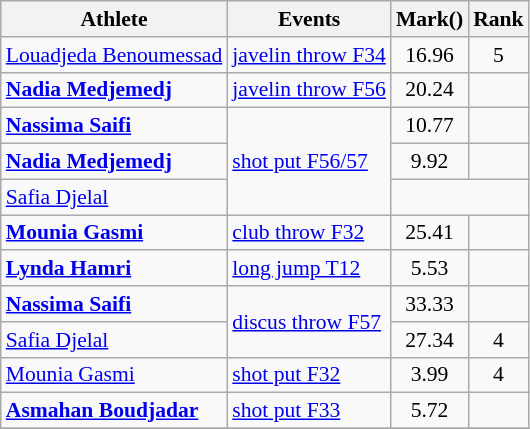<table class=wikitable style="text-align: center; font-size:90%">
<tr>
<th>Athlete</th>
<th>Events</th>
<th>Mark()</th>
<th>Rank</th>
</tr>
<tr>
<td align=left><a href='#'>Louadjeda Benoumessad</a></td>
<td align=left><a href='#'>javelin throw F34</a></td>
<td>16.96</td>
<td>5</td>
</tr>
<tr>
<td align=left><strong><a href='#'>Nadia Medjemedj</a></strong></td>
<td align=left><a href='#'>javelin throw F56</a></td>
<td>20.24</td>
<td></td>
</tr>
<tr>
<td align=left><strong><a href='#'>Nassima Saifi</a></strong></td>
<td align=left rowspan=3><a href='#'>shot put F56/57</a></td>
<td>10.77</td>
<td></td>
</tr>
<tr>
<td align=left><strong><a href='#'>Nadia Medjemedj</a></strong></td>
<td>9.92</td>
<td></td>
</tr>
<tr>
<td align=left><a href='#'>Safia Djelal</a></td>
<td colspan=2></td>
</tr>
<tr>
<td align=left><strong><a href='#'>Mounia Gasmi</a></strong></td>
<td align=left><a href='#'>club throw F32</a></td>
<td>25.41 <strong></strong></td>
<td></td>
</tr>
<tr>
<td align=left><strong><a href='#'>Lynda Hamri</a></strong></td>
<td align=left><a href='#'>long jump T12</a></td>
<td>5.53 <strong></strong></td>
<td></td>
</tr>
<tr>
<td align=left><strong><a href='#'>Nassima Saifi</a></strong></td>
<td align=left rowspan=2><a href='#'>discus throw F57</a></td>
<td>33.33</td>
<td></td>
</tr>
<tr>
<td align=left><a href='#'>Safia Djelal</a></td>
<td>27.34</td>
<td>4</td>
</tr>
<tr>
<td align=left><a href='#'>Mounia Gasmi</a></td>
<td align=left><a href='#'>shot put F32</a></td>
<td>3.99</td>
<td>4</td>
</tr>
<tr>
<td align=left><strong><a href='#'>Asmahan Boudjadar</a></strong></td>
<td align=left><a href='#'>shot put F33</a></td>
<td>5.72</td>
<td></td>
</tr>
<tr>
</tr>
</table>
